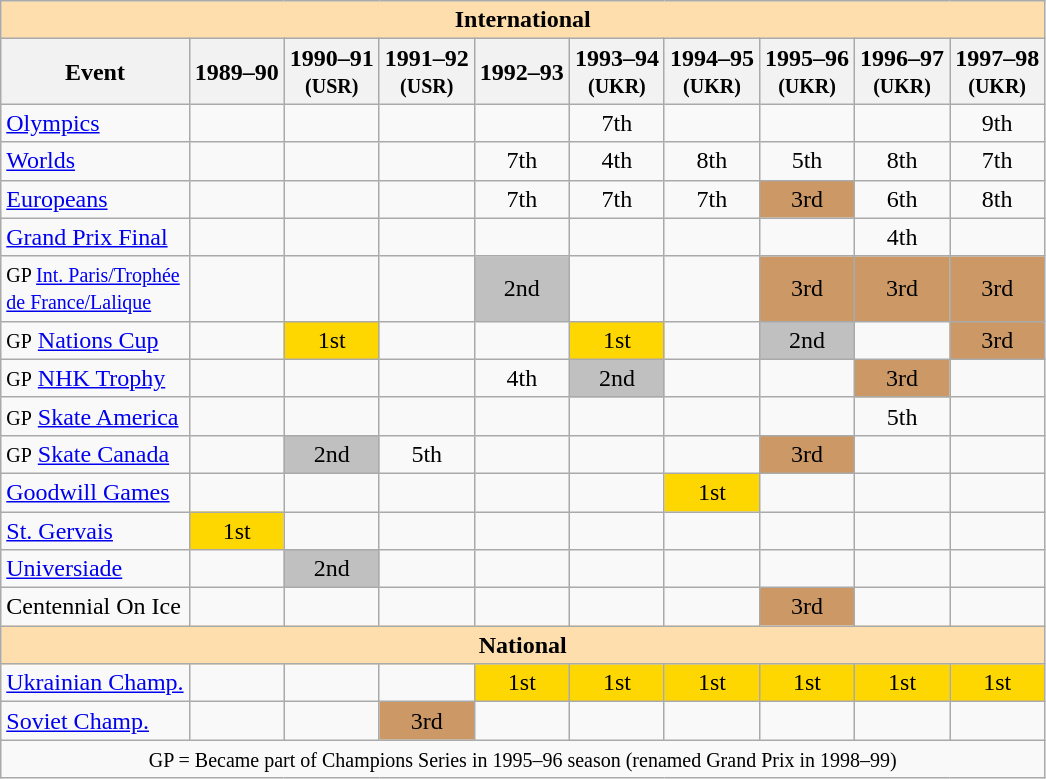<table class="wikitable" style="text-align:center">
<tr>
<th style="background-color: #ffdead; " colspan=10 align=center><strong>International</strong></th>
</tr>
<tr>
<th>Event</th>
<th>1989–90 <br> <small></small></th>
<th>1990–91 <br> <small>(USR)</small></th>
<th>1991–92 <br> <small>(USR)</small></th>
<th>1992–93 <br> <small></small></th>
<th>1993–94 <br> <small>(UKR)</small></th>
<th>1994–95 <br> <small>(UKR)</small></th>
<th>1995–96 <br> <small>(UKR)</small></th>
<th>1996–97 <br> <small>(UKR)</small></th>
<th>1997–98 <br> <small>(UKR)</small></th>
</tr>
<tr>
<td align=left><a href='#'>Olympics</a></td>
<td></td>
<td></td>
<td></td>
<td></td>
<td>7th</td>
<td></td>
<td></td>
<td></td>
<td>9th</td>
</tr>
<tr>
<td align=left><a href='#'>Worlds</a></td>
<td></td>
<td></td>
<td></td>
<td>7th</td>
<td>4th</td>
<td>8th</td>
<td>5th</td>
<td>8th</td>
<td>7th</td>
</tr>
<tr>
<td align=left><a href='#'>Europeans</a></td>
<td></td>
<td></td>
<td></td>
<td>7th</td>
<td>7th</td>
<td>7th</td>
<td bgcolor=cc9966>3rd</td>
<td>6th</td>
<td>8th</td>
</tr>
<tr>
<td align=left><a href='#'>Grand Prix Final</a></td>
<td></td>
<td></td>
<td></td>
<td></td>
<td></td>
<td></td>
<td></td>
<td>4th</td>
<td></td>
</tr>
<tr>
<td align=left><small>GP <a href='#'>Int. Paris/Trophée <br>de France/Lalique</a></small></td>
<td></td>
<td></td>
<td></td>
<td bgcolor=silver>2nd</td>
<td></td>
<td></td>
<td bgcolor=cc9966>3rd</td>
<td bgcolor=cc9966>3rd</td>
<td bgcolor=cc9966>3rd</td>
</tr>
<tr>
<td align=left><small>GP</small> <a href='#'>Nations Cup</a></td>
<td></td>
<td bgcolor=gold>1st</td>
<td></td>
<td></td>
<td bgcolor=gold>1st</td>
<td></td>
<td bgcolor=silver>2nd</td>
<td></td>
<td bgcolor=cc9966>3rd</td>
</tr>
<tr>
<td align=left><small>GP</small> <a href='#'>NHK Trophy</a></td>
<td></td>
<td></td>
<td></td>
<td>4th</td>
<td bgcolor=silver>2nd</td>
<td></td>
<td></td>
<td bgcolor=cc9966>3rd</td>
<td></td>
</tr>
<tr>
<td align=left><small>GP</small> <a href='#'>Skate America</a></td>
<td></td>
<td></td>
<td></td>
<td></td>
<td></td>
<td></td>
<td></td>
<td>5th</td>
<td></td>
</tr>
<tr>
<td align=left><small>GP</small> <a href='#'>Skate Canada</a></td>
<td></td>
<td bgcolor=silver>2nd</td>
<td>5th</td>
<td></td>
<td></td>
<td></td>
<td bgcolor=cc9966>3rd</td>
<td></td>
<td></td>
</tr>
<tr>
<td align=left><a href='#'>Goodwill Games</a></td>
<td></td>
<td></td>
<td></td>
<td></td>
<td></td>
<td bgcolor=gold>1st</td>
<td></td>
<td></td>
<td></td>
</tr>
<tr>
<td align=left><a href='#'>St. Gervais</a></td>
<td bgcolor=gold>1st</td>
<td></td>
<td></td>
<td></td>
<td></td>
<td></td>
<td></td>
<td></td>
<td></td>
</tr>
<tr>
<td align=left><a href='#'>Universiade</a></td>
<td></td>
<td bgcolor=silver>2nd</td>
<td></td>
<td></td>
<td></td>
<td></td>
<td></td>
<td></td>
<td></td>
</tr>
<tr>
<td align=left>Centennial On Ice</td>
<td></td>
<td></td>
<td></td>
<td></td>
<td></td>
<td></td>
<td bgcolor=cc9966>3rd</td>
<td></td>
<td></td>
</tr>
<tr>
<th style="background-color: #ffdead; " colspan=10 align=center><strong>National</strong></th>
</tr>
<tr>
<td align=left><a href='#'>Ukrainian Champ.</a></td>
<td></td>
<td></td>
<td></td>
<td bgcolor=gold>1st</td>
<td bgcolor=gold>1st</td>
<td bgcolor=gold>1st</td>
<td bgcolor=gold>1st</td>
<td bgcolor=gold>1st</td>
<td bgcolor=gold>1st</td>
</tr>
<tr>
<td align=left><a href='#'>Soviet Champ.</a></td>
<td></td>
<td></td>
<td bgcolor=cc9966>3rd</td>
<td></td>
<td></td>
<td></td>
<td></td>
<td></td>
<td></td>
</tr>
<tr>
<td colspan=10 align=center><small> GP = Became part of Champions Series in 1995–96 season (renamed Grand Prix in 1998–99) </small></td>
</tr>
</table>
